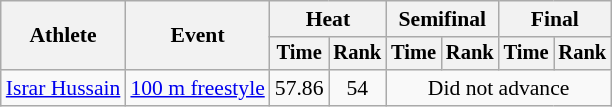<table class=wikitable style="font-size:90%">
<tr>
<th rowspan=2>Athlete</th>
<th rowspan=2>Event</th>
<th colspan="2">Heat</th>
<th colspan="2">Semifinal</th>
<th colspan="2">Final</th>
</tr>
<tr style="font-size:95%">
<th>Time</th>
<th>Rank</th>
<th>Time</th>
<th>Rank</th>
<th>Time</th>
<th>Rank</th>
</tr>
<tr align=center>
<td align=left><a href='#'>Israr Hussain</a></td>
<td align=left><a href='#'>100 m freestyle</a></td>
<td>57.86</td>
<td>54</td>
<td colspan=4>Did not advance</td>
</tr>
</table>
